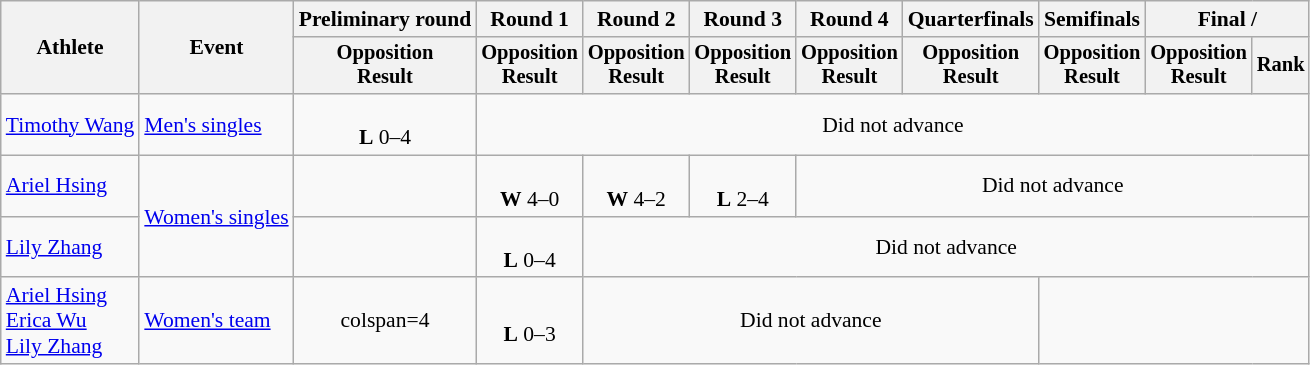<table class=wikitable style=font-size:90%;text-align:center>
<tr>
<th rowspan=2>Athlete</th>
<th rowspan=2>Event</th>
<th>Preliminary round</th>
<th>Round 1</th>
<th>Round 2</th>
<th>Round 3</th>
<th>Round 4</th>
<th>Quarterfinals</th>
<th>Semifinals</th>
<th colspan=2>Final / </th>
</tr>
<tr style=font-size:95%>
<th>Opposition<br>Result</th>
<th>Opposition<br>Result</th>
<th>Opposition<br>Result</th>
<th>Opposition<br>Result</th>
<th>Opposition<br>Result</th>
<th>Opposition<br>Result</th>
<th>Opposition<br>Result</th>
<th>Opposition<br>Result</th>
<th>Rank</th>
</tr>
<tr>
<td align=left><a href='#'>Timothy Wang</a></td>
<td align=left><a href='#'>Men's singles</a></td>
<td><br><strong>L</strong> 0–4</td>
<td colspan=8>Did not advance</td>
</tr>
<tr>
<td align=left><a href='#'>Ariel Hsing</a></td>
<td align=left rowspan=2><a href='#'>Women's singles</a></td>
<td></td>
<td><br><strong>W</strong> 4–0</td>
<td><br><strong>W</strong> 4–2</td>
<td><br><strong>L</strong> 2–4</td>
<td colspan=5>Did not advance</td>
</tr>
<tr>
<td align=left><a href='#'>Lily Zhang</a></td>
<td></td>
<td><br><strong>L</strong> 0–4</td>
<td colspan=7>Did not advance</td>
</tr>
<tr>
<td align=left><a href='#'>Ariel Hsing</a><br><a href='#'>Erica Wu</a><br><a href='#'>Lily Zhang</a></td>
<td align=left><a href='#'>Women's team</a></td>
<td>colspan=4 </td>
<td><br><strong>L</strong> 0–3</td>
<td colspan=4>Did not advance</td>
</tr>
</table>
